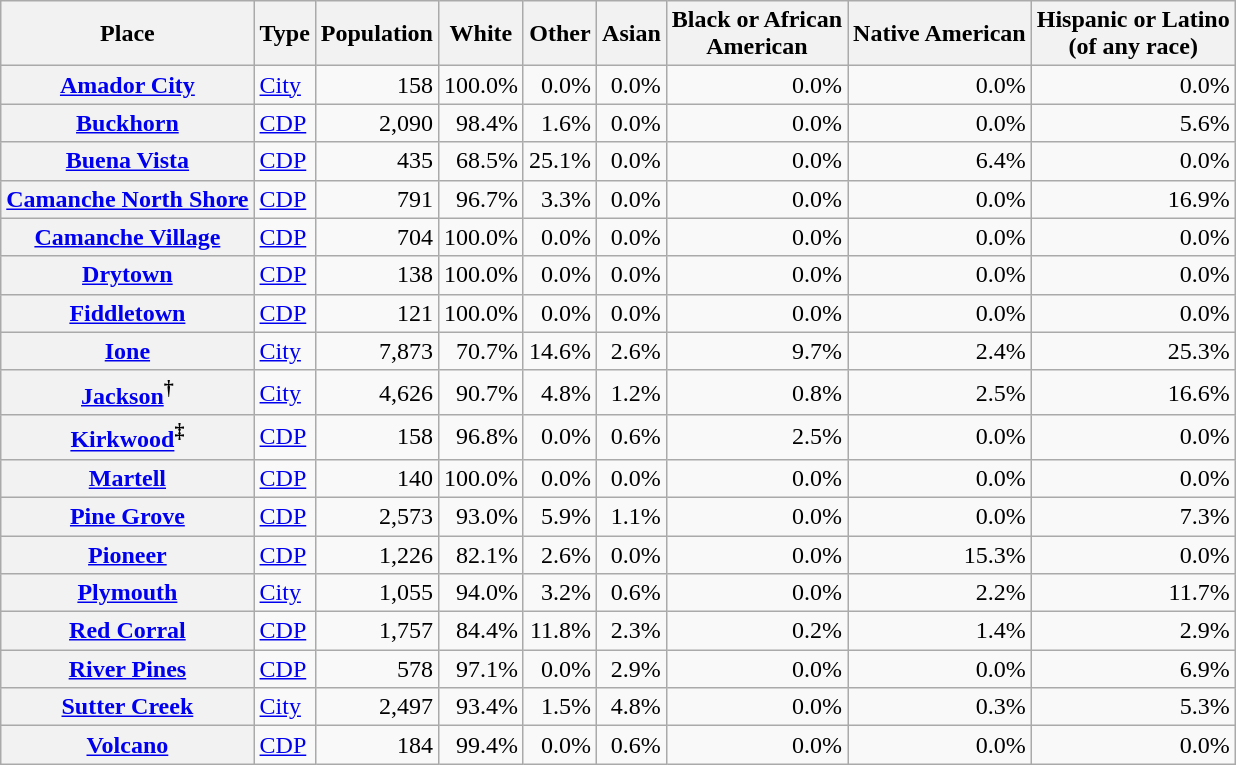<table class="wikitable collapsible sortable plainrowheaders" style="text-align:right;">
<tr>
<th scope="col">Place</th>
<th scope="col">Type</th>
<th scope="col" data-sort-type="number">Population</th>
<th scope="col" data-sort-type="number">White</th>
<th scope="col" data-sort-type="number">Other<br></th>
<th scope="col" data-sort-type="number">Asian</th>
<th scope="col" data-sort-type="number">Black or African<br>American</th>
<th scope="col" data-sort-type="number">Native American<br></th>
<th scope="col" data-sort-type="number">Hispanic or Latino<br>(of any race)</th>
</tr>
<tr>
<th scope="row"><a href='#'>Amador City</a></th>
<td style="text-align:left"><a href='#'>City</a></td>
<td>158</td>
<td>100.0%</td>
<td>0.0%</td>
<td>0.0%</td>
<td>0.0%</td>
<td>0.0%</td>
<td>0.0%</td>
</tr>
<tr>
<th scope="row"><a href='#'>Buckhorn</a></th>
<td style="text-align:left"><a href='#'>CDP</a></td>
<td>2,090</td>
<td>98.4%</td>
<td>1.6%</td>
<td>0.0%</td>
<td>0.0%</td>
<td>0.0%</td>
<td>5.6%</td>
</tr>
<tr>
<th scope="row"><a href='#'>Buena Vista</a></th>
<td style="text-align:left"><a href='#'>CDP</a></td>
<td>435</td>
<td>68.5%</td>
<td>25.1%</td>
<td>0.0%</td>
<td>0.0%</td>
<td>6.4%</td>
<td>0.0%</td>
</tr>
<tr>
<th scope="row"><a href='#'>Camanche North Shore</a></th>
<td style="text-align:left"><a href='#'>CDP</a></td>
<td>791</td>
<td>96.7%</td>
<td>3.3%</td>
<td>0.0%</td>
<td>0.0%</td>
<td>0.0%</td>
<td>16.9%</td>
</tr>
<tr>
<th scope="row"><a href='#'>Camanche Village</a></th>
<td style="text-align:left"><a href='#'>CDP</a></td>
<td>704</td>
<td>100.0%</td>
<td>0.0%</td>
<td>0.0%</td>
<td>0.0%</td>
<td>0.0%</td>
<td>0.0%</td>
</tr>
<tr>
<th scope="row"><a href='#'>Drytown</a></th>
<td style="text-align:left"><a href='#'>CDP</a></td>
<td>138</td>
<td>100.0%</td>
<td>0.0%</td>
<td>0.0%</td>
<td>0.0%</td>
<td>0.0%</td>
<td>0.0%</td>
</tr>
<tr>
<th scope="row"><a href='#'>Fiddletown</a></th>
<td style="text-align:left"><a href='#'>CDP</a></td>
<td>121</td>
<td>100.0%</td>
<td>0.0%</td>
<td>0.0%</td>
<td>0.0%</td>
<td>0.0%</td>
<td>0.0%</td>
</tr>
<tr>
<th scope="row"><a href='#'>Ione</a></th>
<td style="text-align:left"><a href='#'>City</a></td>
<td>7,873</td>
<td>70.7%</td>
<td>14.6%</td>
<td>2.6%</td>
<td>9.7%</td>
<td>2.4%</td>
<td>25.3%</td>
</tr>
<tr>
<th scope="row"><a href='#'>Jackson</a><sup>†</sup></th>
<td style="text-align:left"><a href='#'>City</a></td>
<td>4,626</td>
<td>90.7%</td>
<td>4.8%</td>
<td>1.2%</td>
<td>0.8%</td>
<td>2.5%</td>
<td>16.6%</td>
</tr>
<tr>
<th scope="row"><a href='#'>Kirkwood</a><sup>‡</sup></th>
<td style="text-align:left"><a href='#'>CDP</a></td>
<td>158</td>
<td>96.8%</td>
<td>0.0%</td>
<td>0.6%</td>
<td>2.5%</td>
<td>0.0%</td>
<td>0.0%</td>
</tr>
<tr>
<th scope="row"><a href='#'>Martell</a></th>
<td style="text-align:left"><a href='#'>CDP</a></td>
<td>140</td>
<td>100.0%</td>
<td>0.0%</td>
<td>0.0%</td>
<td>0.0%</td>
<td>0.0%</td>
<td>0.0%</td>
</tr>
<tr>
<th scope="row"><a href='#'>Pine Grove</a></th>
<td style="text-align:left"><a href='#'>CDP</a></td>
<td>2,573</td>
<td>93.0%</td>
<td>5.9%</td>
<td>1.1%</td>
<td>0.0%</td>
<td>0.0%</td>
<td>7.3%</td>
</tr>
<tr>
<th scope="row"><a href='#'>Pioneer</a></th>
<td style="text-align:left"><a href='#'>CDP</a></td>
<td>1,226</td>
<td>82.1%</td>
<td>2.6%</td>
<td>0.0%</td>
<td>0.0%</td>
<td>15.3%</td>
<td>0.0%</td>
</tr>
<tr>
<th scope="row"><a href='#'>Plymouth</a></th>
<td style="text-align:left"><a href='#'>City</a></td>
<td>1,055</td>
<td>94.0%</td>
<td>3.2%</td>
<td>0.6%</td>
<td>0.0%</td>
<td>2.2%</td>
<td>11.7%</td>
</tr>
<tr>
<th scope="row"><a href='#'>Red Corral</a></th>
<td style="text-align:left"><a href='#'>CDP</a></td>
<td>1,757</td>
<td>84.4%</td>
<td>11.8%</td>
<td>2.3%</td>
<td>0.2%</td>
<td>1.4%</td>
<td>2.9%</td>
</tr>
<tr>
<th scope="row"><a href='#'>River Pines</a></th>
<td style="text-align:left"><a href='#'>CDP</a></td>
<td>578</td>
<td>97.1%</td>
<td>0.0%</td>
<td>2.9%</td>
<td>0.0%</td>
<td>0.0%</td>
<td>6.9%</td>
</tr>
<tr>
<th scope="row"><a href='#'>Sutter Creek</a></th>
<td style="text-align:left"><a href='#'>City</a></td>
<td>2,497</td>
<td>93.4%</td>
<td>1.5%</td>
<td>4.8%</td>
<td>0.0%</td>
<td>0.3%</td>
<td>5.3%</td>
</tr>
<tr>
<th scope="row"><a href='#'>Volcano</a></th>
<td style="text-align:left"><a href='#'>CDP</a></td>
<td>184</td>
<td>99.4%</td>
<td>0.0%</td>
<td>0.6%</td>
<td>0.0%</td>
<td>0.0%</td>
<td>0.0%</td>
</tr>
</table>
